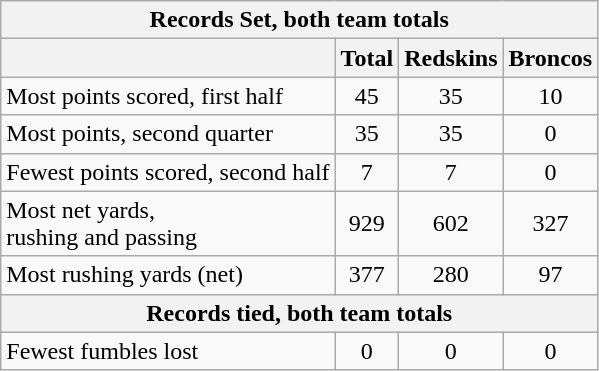<table class="wikitable">
<tr>
<th colspan=4>Records Set, both team totals</th>
</tr>
<tr>
<th></th>
<th>Total</th>
<th>Redskins</th>
<th>Broncos</th>
</tr>
<tr align=center>
<td align=left>Most points scored, first half</td>
<td>45</td>
<td>35</td>
<td>10</td>
</tr>
<tr align=center>
<td align=left>Most points, second quarter</td>
<td>35</td>
<td>35</td>
<td>0</td>
</tr>
<tr align=center>
<td align=left>Fewest points scored, second half</td>
<td>7</td>
<td>7</td>
<td>0</td>
</tr>
<tr align=center>
<td align=left>Most net yards,<br>rushing and passing</td>
<td>929</td>
<td>602</td>
<td>327</td>
</tr>
<tr align=center>
<td align=left>Most rushing yards (net)</td>
<td>377</td>
<td>280</td>
<td>97</td>
</tr>
<tr>
<th colspan=4>Records tied, both team totals</th>
</tr>
<tr align=center>
<td align=left>Fewest fumbles lost</td>
<td>0</td>
<td>0</td>
<td>0</td>
</tr>
</table>
